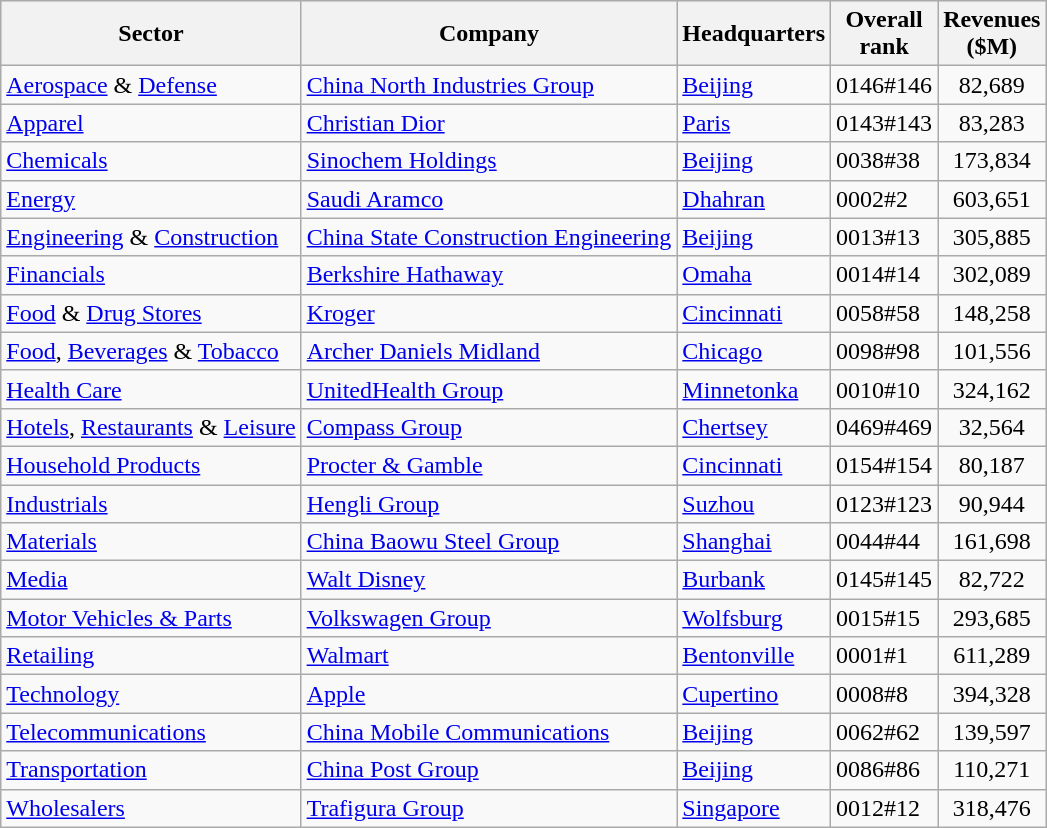<table class="wikitable sortable">
<tr style="background:#efefef;">
<th>Sector</th>
<th>Company</th>
<th>Headquarters</th>
<th>Overall <br> rank</th>
<th>Revenues <br> ($M)</th>
</tr>
<tr>
<td><a href='#'>Aerospace</a> & <a href='#'>Defense</a></td>
<td><a href='#'>China North Industries Group</a></td>
<td> <a href='#'>Beijing</a></td>
<td><span>0146</span>#146</td>
<td style="text-align:center;">82,689</td>
</tr>
<tr>
<td><a href='#'>Apparel</a></td>
<td><a href='#'>Christian Dior</a></td>
<td> <a href='#'>Paris</a></td>
<td><span>0143</span>#143</td>
<td style="text-align:center;">83,283</td>
</tr>
<tr>
<td><a href='#'>Chemicals</a></td>
<td><a href='#'>Sinochem Holdings</a></td>
<td> <a href='#'>Beijing</a></td>
<td><span>0038</span>#38</td>
<td style="text-align:center;">173,834</td>
</tr>
<tr>
<td><a href='#'>Energy</a></td>
<td><a href='#'>Saudi Aramco</a></td>
<td> <a href='#'>Dhahran</a></td>
<td><span>0002</span>#2</td>
<td style="text-align:center;">603,651</td>
</tr>
<tr>
<td><a href='#'>Engineering</a> & <a href='#'>Construction</a></td>
<td><a href='#'>China State Construction Engineering</a></td>
<td> <a href='#'>Beijing</a></td>
<td><span>0013</span>#13</td>
<td style="text-align:center;">305,885</td>
</tr>
<tr>
<td><a href='#'>Financials</a></td>
<td><a href='#'>Berkshire Hathaway</a></td>
<td> <a href='#'>Omaha</a></td>
<td><span>0014</span>#14</td>
<td style="text-align:center;">302,089</td>
</tr>
<tr>
<td><a href='#'>Food</a> & <a href='#'>Drug Stores</a></td>
<td><a href='#'>Kroger</a></td>
<td> <a href='#'>Cincinnati</a></td>
<td><span>0058</span>#58</td>
<td style="text-align:center;">148,258</td>
</tr>
<tr>
<td><a href='#'>Food</a>, <a href='#'>Beverages</a> & <a href='#'>Tobacco</a></td>
<td><a href='#'>Archer Daniels Midland</a></td>
<td> <a href='#'>Chicago</a></td>
<td><span>0098</span>#98</td>
<td style="text-align:center;">101,556</td>
</tr>
<tr>
<td><a href='#'>Health Care</a></td>
<td><a href='#'>UnitedHealth Group</a></td>
<td> <a href='#'>Minnetonka</a></td>
<td><span>0010</span>#10</td>
<td style="text-align:center;">324,162</td>
</tr>
<tr>
<td><a href='#'>Hotels</a>, <a href='#'>Restaurants</a> & <a href='#'>Leisure</a></td>
<td><a href='#'>Compass Group</a></td>
<td> <a href='#'>Chertsey</a></td>
<td><span>0469</span>#469</td>
<td style="text-align:center;">32,564</td>
</tr>
<tr>
<td><a href='#'>Household Products</a></td>
<td><a href='#'>Procter & Gamble</a></td>
<td> <a href='#'>Cincinnati</a></td>
<td><span>0154</span>#154</td>
<td style="text-align:center;">80,187</td>
</tr>
<tr>
<td><a href='#'>Industrials</a></td>
<td><a href='#'>Hengli Group</a></td>
<td> <a href='#'>Suzhou</a></td>
<td><span>0123</span>#123</td>
<td style="text-align:center;">90,944</td>
</tr>
<tr>
<td><a href='#'>Materials</a></td>
<td><a href='#'>China Baowu Steel Group</a></td>
<td> <a href='#'>Shanghai</a></td>
<td><span>0044</span>#44</td>
<td style="text-align:center;">161,698</td>
</tr>
<tr>
<td><a href='#'>Media</a></td>
<td><a href='#'>Walt Disney</a></td>
<td> <a href='#'>Burbank</a></td>
<td><span>0145</span>#145</td>
<td style="text-align:center;">82,722</td>
</tr>
<tr>
<td><a href='#'>Motor Vehicles & Parts</a></td>
<td><a href='#'>Volkswagen Group</a></td>
<td> <a href='#'>Wolfsburg</a></td>
<td><span>0015</span>#15</td>
<td style="text-align:center;">293,685</td>
</tr>
<tr>
<td><a href='#'>Retailing</a></td>
<td><a href='#'>Walmart</a></td>
<td> <a href='#'>Bentonville</a></td>
<td><span>0001</span>#1</td>
<td style="text-align:center;">611,289</td>
</tr>
<tr>
<td><a href='#'>Technology</a></td>
<td><a href='#'>Apple</a></td>
<td> <a href='#'>Cupertino</a></td>
<td><span>0008</span>#8</td>
<td style="text-align:center;">394,328</td>
</tr>
<tr>
<td><a href='#'>Telecommunications</a></td>
<td><a href='#'>China Mobile Communications</a></td>
<td> <a href='#'>Beijing</a></td>
<td><span>0062</span>#62</td>
<td style="text-align:center;">139,597</td>
</tr>
<tr>
<td><a href='#'>Transportation</a></td>
<td><a href='#'>China Post Group</a></td>
<td> <a href='#'>Beijing</a></td>
<td><span>0086</span>#86</td>
<td style="text-align:center;">110,271</td>
</tr>
<tr>
<td><a href='#'>Wholesalers</a></td>
<td><a href='#'>Trafigura Group</a></td>
<td> <a href='#'>Singapore</a></td>
<td><span>0012</span>#12</td>
<td style="text-align:center;">318,476</td>
</tr>
</table>
